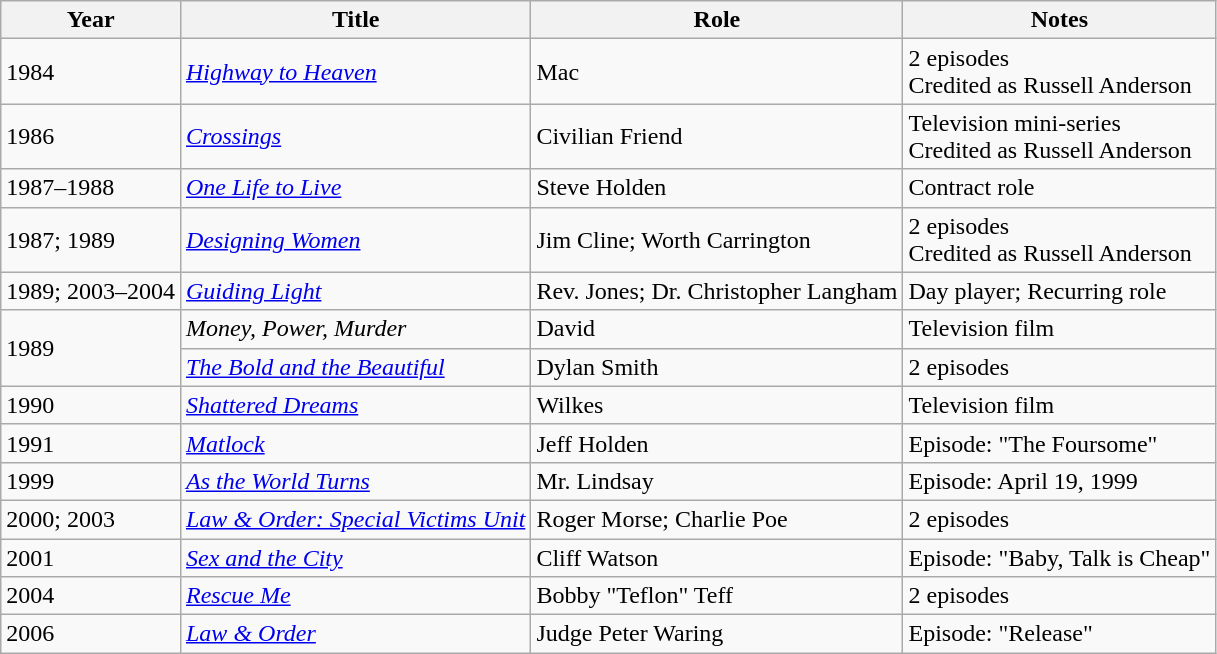<table class="wikitable">
<tr>
<th>Year</th>
<th>Title</th>
<th>Role</th>
<th>Notes</th>
</tr>
<tr>
<td>1984</td>
<td><em><a href='#'>Highway to Heaven</a></em></td>
<td>Mac</td>
<td>2 episodes<br>Credited as Russell Anderson</td>
</tr>
<tr>
<td>1986</td>
<td><em><a href='#'>Crossings</a></em></td>
<td>Civilian Friend</td>
<td>Television mini-series<br>Credited as Russell Anderson</td>
</tr>
<tr>
<td>1987–1988</td>
<td><em><a href='#'>One Life to Live</a></em></td>
<td>Steve Holden</td>
<td>Contract role</td>
</tr>
<tr>
<td>1987; 1989</td>
<td><em><a href='#'>Designing Women</a></em></td>
<td>Jim Cline; Worth Carrington</td>
<td>2 episodes<br>Credited as Russell Anderson</td>
</tr>
<tr>
<td>1989; 2003–2004</td>
<td><em><a href='#'>Guiding Light</a></em></td>
<td>Rev. Jones; Dr. Christopher Langham</td>
<td>Day player; Recurring role</td>
</tr>
<tr>
<td rowspan="2">1989</td>
<td><em>Money, Power, Murder</em></td>
<td>David</td>
<td>Television film</td>
</tr>
<tr>
<td><em><a href='#'>The Bold and the Beautiful</a></em></td>
<td>Dylan Smith</td>
<td>2 episodes</td>
</tr>
<tr>
<td>1990</td>
<td><em><a href='#'>Shattered Dreams</a></em></td>
<td>Wilkes</td>
<td>Television film</td>
</tr>
<tr>
<td>1991</td>
<td><em><a href='#'>Matlock</a></em></td>
<td>Jeff Holden</td>
<td>Episode: "The Foursome"</td>
</tr>
<tr>
<td>1999</td>
<td><em><a href='#'>As the World Turns</a></em></td>
<td>Mr. Lindsay</td>
<td>Episode: April 19, 1999</td>
</tr>
<tr>
<td>2000; 2003</td>
<td><em><a href='#'>Law & Order: Special Victims Unit</a></em></td>
<td>Roger Morse; Charlie Poe</td>
<td>2 episodes</td>
</tr>
<tr>
<td>2001</td>
<td><em><a href='#'>Sex and the City</a></em></td>
<td>Cliff Watson</td>
<td>Episode: "Baby, Talk is Cheap"</td>
</tr>
<tr>
<td>2004</td>
<td><em><a href='#'>Rescue Me</a></em></td>
<td>Bobby "Teflon" Teff</td>
<td>2 episodes</td>
</tr>
<tr>
<td>2006</td>
<td><em><a href='#'>Law & Order</a></em></td>
<td>Judge Peter Waring</td>
<td>Episode: "Release"</td>
</tr>
</table>
